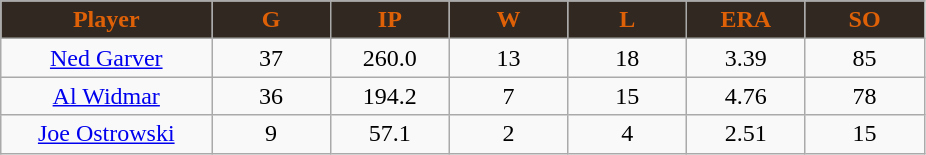<table class="wikitable sortable">
<tr>
<th style="background:#312821;color:#de6108;" width="16%">Player</th>
<th style="background:#312821;color:#de6108;" width="9%">G</th>
<th style="background:#312821;color:#de6108;" width="9%">IP</th>
<th style="background:#312821;color:#de6108;" width="9%">W</th>
<th style="background:#312821;color:#de6108;" width="9%">L</th>
<th style="background:#312821;color:#de6108;" width="9%">ERA</th>
<th style="background:#312821;color:#de6108;" width="9%">SO</th>
</tr>
<tr align="center">
<td><a href='#'>Ned Garver</a></td>
<td>37</td>
<td>260.0</td>
<td>13</td>
<td>18</td>
<td>3.39</td>
<td>85</td>
</tr>
<tr align="center">
<td><a href='#'>Al Widmar</a></td>
<td>36</td>
<td>194.2</td>
<td>7</td>
<td>15</td>
<td>4.76</td>
<td>78</td>
</tr>
<tr align="center">
<td><a href='#'>Joe Ostrowski</a></td>
<td>9</td>
<td>57.1</td>
<td>2</td>
<td>4</td>
<td>2.51</td>
<td>15</td>
</tr>
</table>
